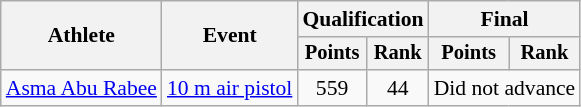<table class="wikitable" style="font-size:90%">
<tr>
<th rowspan="2">Athlete</th>
<th rowspan="2">Event</th>
<th colspan=2>Qualification</th>
<th colspan=2>Final</th>
</tr>
<tr style="font-size:95%">
<th>Points</th>
<th>Rank</th>
<th>Points</th>
<th>Rank</th>
</tr>
<tr align=center>
<td align=left><a href='#'>Asma Abu Rabee</a></td>
<td align=left><a href='#'>10 m air pistol</a></td>
<td>559</td>
<td>44</td>
<td colspan=2>Did not advance</td>
</tr>
</table>
